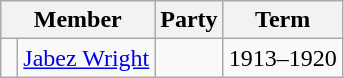<table class="wikitable">
<tr>
<th colspan="2">Member</th>
<th>Party</th>
<th>Term</th>
</tr>
<tr>
<td> </td>
<td><a href='#'>Jabez Wright</a></td>
<td></td>
<td>1913–1920</td>
</tr>
</table>
